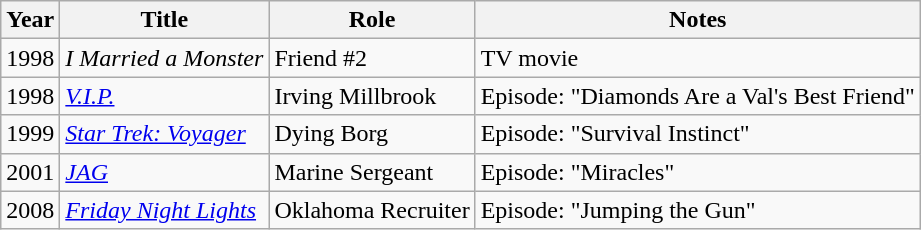<table class="wikitable sortable">
<tr>
<th>Year</th>
<th>Title</th>
<th>Role</th>
<th>Notes</th>
</tr>
<tr>
<td>1998</td>
<td><em>I Married a Monster</em></td>
<td>Friend #2</td>
<td>TV movie</td>
</tr>
<tr>
<td>1998</td>
<td><em><a href='#'>V.I.P.</a></em></td>
<td>Irving Millbrook</td>
<td>Episode: "Diamonds Are a Val's Best Friend"</td>
</tr>
<tr>
<td>1999</td>
<td><em><a href='#'>Star Trek: Voyager</a></em></td>
<td>Dying Borg</td>
<td>Episode: "Survival Instinct"</td>
</tr>
<tr>
<td>2001</td>
<td><em><a href='#'>JAG</a></em></td>
<td>Marine Sergeant</td>
<td>Episode: "Miracles"</td>
</tr>
<tr>
<td>2008</td>
<td><em><a href='#'>Friday Night Lights</a></em></td>
<td>Oklahoma Recruiter</td>
<td>Episode: "Jumping the Gun"</td>
</tr>
</table>
